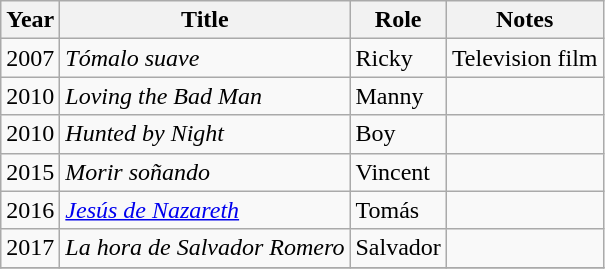<table class="wikitable sortable">
<tr>
<th>Year</th>
<th>Title</th>
<th>Role</th>
<th>Notes</th>
</tr>
<tr>
<td>2007</td>
<td><em>Tómalo suave</em></td>
<td>Ricky</td>
<td>Television film</td>
</tr>
<tr>
<td>2010</td>
<td><em>Loving the Bad Man</em></td>
<td>Manny</td>
<td></td>
</tr>
<tr>
<td>2010</td>
<td><em>Hunted by Night</em></td>
<td>Boy</td>
<td></td>
</tr>
<tr>
<td>2015</td>
<td><em>Morir soñando</em></td>
<td>Vincent</td>
<td></td>
</tr>
<tr>
<td>2016</td>
<td><em><a href='#'>Jesús de Nazareth</a></em></td>
<td>Tomás</td>
<td></td>
</tr>
<tr>
<td>2017</td>
<td><em>La hora de Salvador Romero</em></td>
<td>Salvador</td>
<td></td>
</tr>
<tr>
</tr>
</table>
